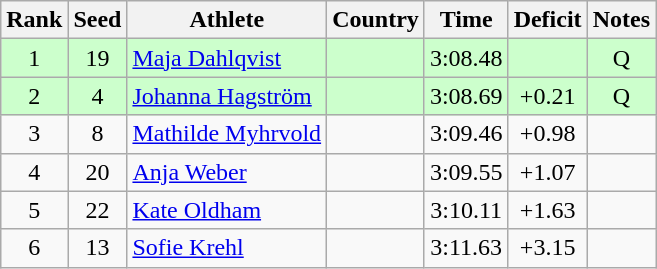<table class="wikitable sortable" style="text-align:center">
<tr>
<th>Rank</th>
<th>Seed</th>
<th>Athlete</th>
<th>Country</th>
<th>Time</th>
<th>Deficit</th>
<th>Notes</th>
</tr>
<tr bgcolor=ccffcc>
<td>1</td>
<td>19</td>
<td align=left><a href='#'>Maja Dahlqvist</a></td>
<td align=left></td>
<td>3:08.48</td>
<td></td>
<td>Q</td>
</tr>
<tr bgcolor=ccffcc>
<td>2</td>
<td>4</td>
<td align=left><a href='#'>Johanna Hagström</a></td>
<td align=left></td>
<td>3:08.69</td>
<td>+0.21</td>
<td>Q</td>
</tr>
<tr>
<td>3</td>
<td>8</td>
<td align=left><a href='#'>Mathilde Myhrvold</a></td>
<td align=left></td>
<td>3:09.46</td>
<td>+0.98</td>
<td></td>
</tr>
<tr>
<td>4</td>
<td>20</td>
<td align=left><a href='#'>Anja Weber</a></td>
<td align=left></td>
<td>3:09.55</td>
<td>+1.07</td>
<td></td>
</tr>
<tr>
<td>5</td>
<td>22</td>
<td align=left><a href='#'>Kate Oldham</a></td>
<td align=left></td>
<td>3:10.11</td>
<td>+1.63</td>
<td></td>
</tr>
<tr>
<td>6</td>
<td>13</td>
<td align=left><a href='#'>Sofie Krehl</a></td>
<td align=left></td>
<td>3:11.63</td>
<td>+3.15</td>
<td></td>
</tr>
</table>
